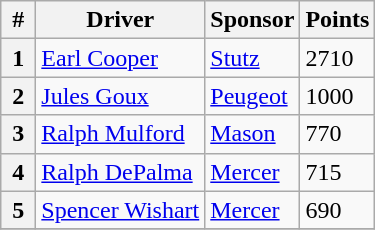<table class="wikitable">
<tr>
<th> # </th>
<th>Driver</th>
<th>Sponsor</th>
<th>Points</th>
</tr>
<tr>
<th>1</th>
<td><a href='#'>Earl Cooper</a></td>
<td><a href='#'>Stutz</a></td>
<td>2710</td>
</tr>
<tr>
<th>2</th>
<td><a href='#'>Jules Goux</a></td>
<td><a href='#'>Peugeot</a></td>
<td>1000</td>
</tr>
<tr>
<th>3</th>
<td><a href='#'>Ralph Mulford</a></td>
<td><a href='#'>Mason</a></td>
<td>770</td>
</tr>
<tr>
<th>4</th>
<td><a href='#'>Ralph DePalma</a></td>
<td><a href='#'>Mercer</a></td>
<td>715</td>
</tr>
<tr>
<th>5</th>
<td><a href='#'>Spencer Wishart</a></td>
<td><a href='#'>Mercer</a></td>
<td>690</td>
</tr>
<tr>
</tr>
</table>
